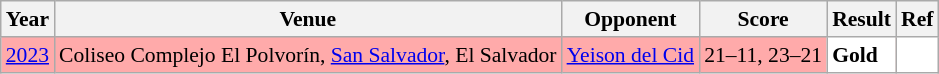<table class="sortable wikitable" style="font-size: 90%;">
<tr>
<th>Year</th>
<th>Venue</th>
<th>Opponent</th>
<th>Score</th>
<th>Result</th>
<th>Ref</th>
</tr>
<tr style="background:#FFAAAA">
<td align="center"><a href='#'>2023</a></td>
<td align="left">Coliseo Complejo El Polvorín, <a href='#'>San Salvador</a>, El Salvador</td>
<td align="left"><a href='#'>Yeison del Cid</a></td>
<td align="left">21–11, 23–21</td>
<td style="text-align:left; background:white"> <strong>Gold</strong></td>
<td style="text-align:center; background:white"></td>
</tr>
</table>
